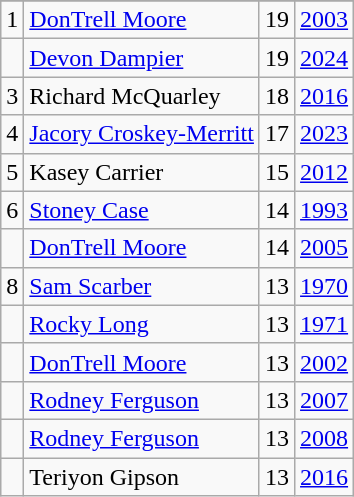<table class="wikitable">
<tr>
</tr>
<tr>
<td>1</td>
<td><a href='#'>DonTrell Moore</a></td>
<td>19</td>
<td><a href='#'>2003</a></td>
</tr>
<tr>
<td></td>
<td><a href='#'>Devon Dampier</a></td>
<td>19</td>
<td><a href='#'>2024</a></td>
</tr>
<tr>
<td>3</td>
<td>Richard McQuarley</td>
<td>18</td>
<td><a href='#'>2016</a></td>
</tr>
<tr>
<td>4</td>
<td><a href='#'>Jacory Croskey-Merritt</a></td>
<td>17</td>
<td><a href='#'>2023</a></td>
</tr>
<tr>
<td>5</td>
<td>Kasey Carrier</td>
<td>15</td>
<td><a href='#'>2012</a></td>
</tr>
<tr>
<td>6</td>
<td><a href='#'>Stoney Case</a></td>
<td>14</td>
<td><a href='#'>1993</a></td>
</tr>
<tr>
<td></td>
<td><a href='#'>DonTrell Moore</a></td>
<td>14</td>
<td><a href='#'>2005</a></td>
</tr>
<tr>
<td>8</td>
<td><a href='#'>Sam Scarber</a></td>
<td>13</td>
<td><a href='#'>1970</a></td>
</tr>
<tr>
<td></td>
<td><a href='#'>Rocky Long</a></td>
<td>13</td>
<td><a href='#'>1971</a></td>
</tr>
<tr>
<td></td>
<td><a href='#'>DonTrell Moore</a></td>
<td>13</td>
<td><a href='#'>2002</a></td>
</tr>
<tr>
<td></td>
<td><a href='#'>Rodney Ferguson</a></td>
<td>13</td>
<td><a href='#'>2007</a></td>
</tr>
<tr>
<td></td>
<td><a href='#'>Rodney Ferguson</a></td>
<td>13</td>
<td><a href='#'>2008</a></td>
</tr>
<tr>
<td></td>
<td>Teriyon Gipson</td>
<td>13</td>
<td><a href='#'>2016</a></td>
</tr>
</table>
